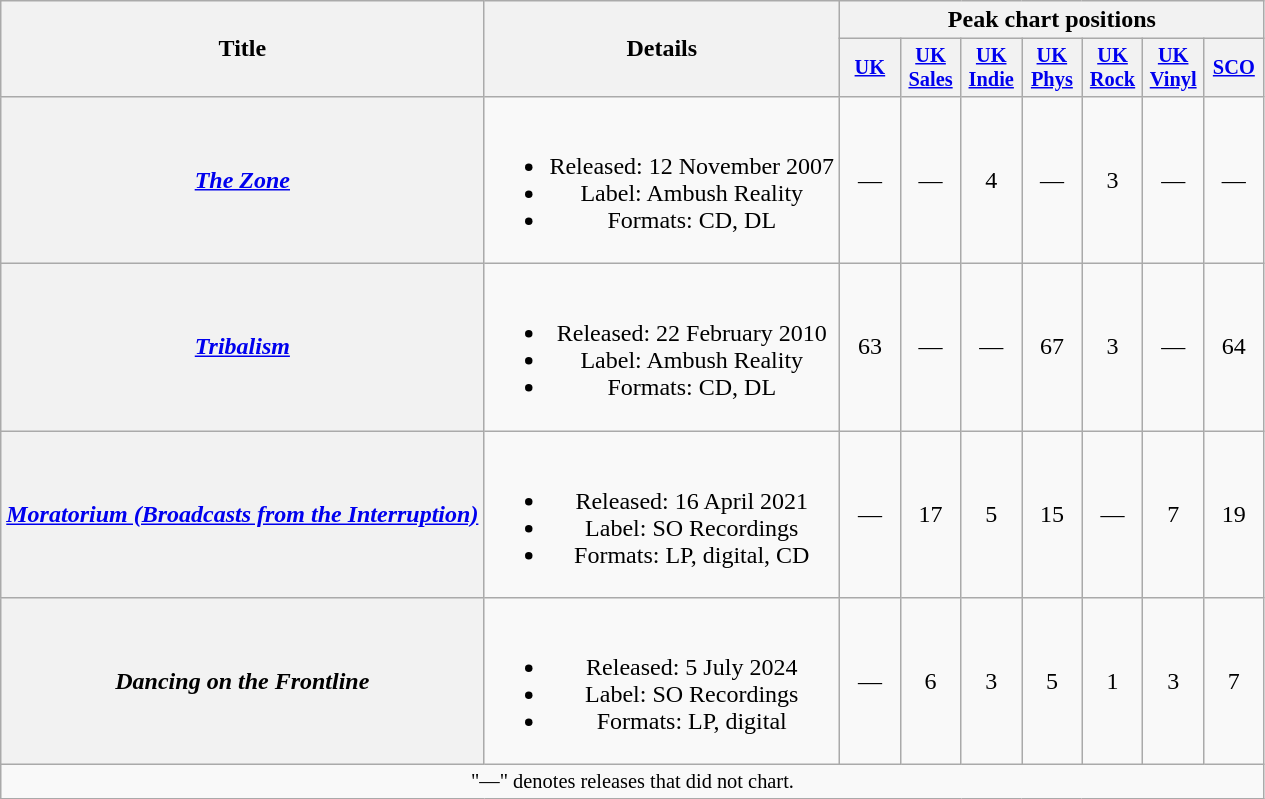<table class="wikitable plainrowheaders" style="text-align:center;">
<tr>
<th scope="col" rowspan="2">Title</th>
<th scope="col" rowspan="2">Details</th>
<th scope="col" colspan="7">Peak chart positions</th>
</tr>
<tr>
<th scope="col" style="width:2.5em;font-size:85%;"><a href='#'>UK</a><br></th>
<th scope="col" style="width:2.5em;font-size:85%;"><a href='#'>UK<br>Sales</a><br></th>
<th scope="col" style="width:2.5em;font-size:85%;"><a href='#'>UK<br>Indie</a><br></th>
<th scope="col" style="width:2.5em;font-size:85%;"><a href='#'>UK<br>Phys</a><br></th>
<th scope="col" style="width:2.5em;font-size:85%;"><a href='#'>UK<br> Rock</a><br></th>
<th scope="col" style="width:2.5em;font-size:85%;"><a href='#'>UK<br>Vinyl</a><br></th>
<th scope="col" style="width:2.5em;font-size:85%;"><a href='#'>SCO</a><br></th>
</tr>
<tr |->
<th scope="row"><em><a href='#'>The Zone</a></em></th>
<td><br><ul><li>Released: 12 November 2007</li><li>Label: Ambush Reality</li><li>Formats: CD, DL</li></ul></td>
<td>—</td>
<td>—</td>
<td>4</td>
<td>—</td>
<td>3</td>
<td>—</td>
<td>—</td>
</tr>
<tr>
<th scope="row"><em><a href='#'>Tribalism</a></em></th>
<td><br><ul><li>Released: 22 February 2010</li><li>Label: Ambush Reality</li><li>Formats: CD, DL</li></ul></td>
<td>63</td>
<td>—</td>
<td>—</td>
<td>67</td>
<td>3</td>
<td>—</td>
<td>64</td>
</tr>
<tr>
<th scope="row"><em><a href='#'>Moratorium (Broadcasts from the Interruption)</a></em></th>
<td><br><ul><li>Released: 16 April 2021</li><li>Label: SO Recordings</li><li>Formats: LP, digital, CD</li></ul></td>
<td>—</td>
<td>17</td>
<td>5</td>
<td>15</td>
<td>—</td>
<td>7</td>
<td>19</td>
</tr>
<tr>
<th scope="row"><em>Dancing on the Frontline</em></th>
<td><br><ul><li>Released: 5 July 2024</li><li>Label: SO Recordings</li><li>Formats: LP, digital</li></ul></td>
<td>—</td>
<td>6</td>
<td>3</td>
<td>5</td>
<td>1</td>
<td>3</td>
<td>7</td>
</tr>
<tr>
<td colspan="12" style="font-size:85%;">"—" denotes releases that did not chart.</td>
</tr>
</table>
